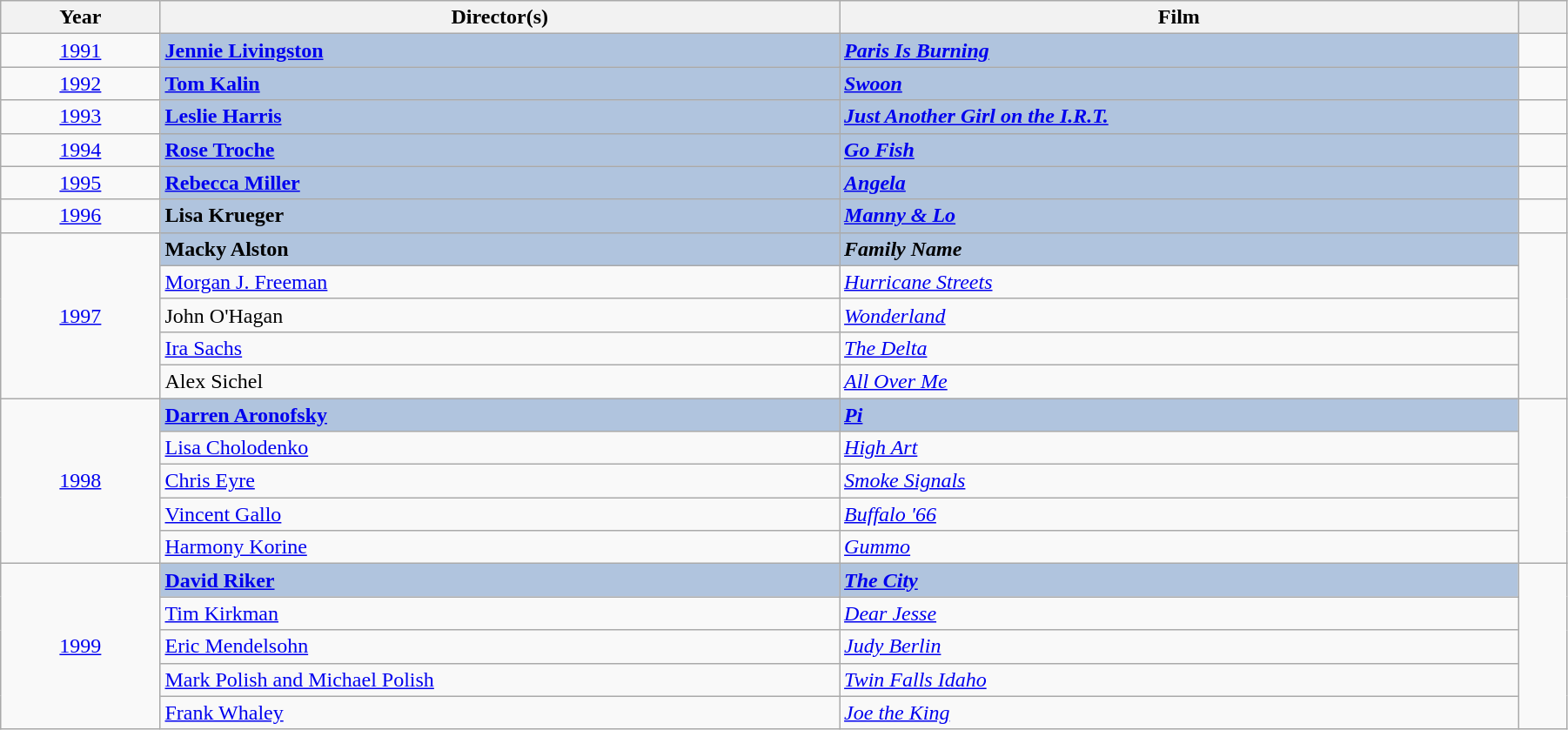<table class="wikitable" width="95%" cellpadding="5">
<tr>
<th width="100"><strong>Year</strong></th>
<th width="450"><strong>Director(s)</strong></th>
<th width="450"><strong>Film</strong></th>
<th width="25"><strong></strong></th>
</tr>
<tr>
<td style="text-align:center;"><a href='#'>1991</a></td>
<td style="background:#B0C4DE;"><strong><a href='#'>Jennie Livingston</a></strong></td>
<td style="background:#B0C4DE;"><strong><em><a href='#'>Paris Is Burning</a></em></strong></td>
<td style="text-align:center;"></td>
</tr>
<tr>
<td style="text-align:center;"><a href='#'>1992</a></td>
<td style="background:#B0C4DE;"><strong><a href='#'>Tom Kalin</a></strong></td>
<td style="background:#B0C4DE;"><strong><em><a href='#'>Swoon</a></em></strong></td>
<td style="text-align:center;"></td>
</tr>
<tr>
<td style="text-align:center;"><a href='#'>1993</a></td>
<td style="background:#B0C4DE;"><strong><a href='#'>Leslie Harris</a></strong></td>
<td style="background:#B0C4DE;"><strong><em><a href='#'>Just Another Girl on the I.R.T.</a></em></strong></td>
<td style="text-align:center;"></td>
</tr>
<tr>
<td style="text-align:center;"><a href='#'>1994</a></td>
<td style="background:#B0C4DE;"><strong><a href='#'>Rose Troche</a></strong></td>
<td style="background:#B0C4DE;"><strong><em><a href='#'>Go Fish</a></em></strong></td>
<td style="text-align:center;"></td>
</tr>
<tr>
<td style="text-align:center;"><a href='#'>1995</a></td>
<td style="background:#B0C4DE;"><strong><a href='#'>Rebecca Miller</a></strong></td>
<td style="background:#B0C4DE;"><strong><em><a href='#'>Angela</a></em></strong></td>
<td style="text-align:center;"></td>
</tr>
<tr>
<td style="text-align:center;"><a href='#'>1996</a></td>
<td style="background:#B0C4DE;"><strong>Lisa Krueger</strong></td>
<td style="background:#B0C4DE;"><strong><em><a href='#'>Manny & Lo</a></em></strong></td>
<td style="text-align:center;"></td>
</tr>
<tr>
<td rowspan="5" style="text-align:center;"><a href='#'>1997</a></td>
<td style="background:#B0C4DE;"><strong>Macky Alston</strong></td>
<td style="background:#B0C4DE;"><strong><em>Family Name</em></strong></td>
<td rowspan="5" style="text-align:center;"></td>
</tr>
<tr>
<td><a href='#'>Morgan J. Freeman</a></td>
<td><em><a href='#'>Hurricane Streets</a></em></td>
</tr>
<tr>
<td>John O'Hagan</td>
<td><em><a href='#'>Wonderland</a></em></td>
</tr>
<tr>
<td><a href='#'>Ira Sachs</a></td>
<td><em><a href='#'>The Delta</a></em></td>
</tr>
<tr>
<td>Alex Sichel</td>
<td><em><a href='#'>All Over Me</a></em></td>
</tr>
<tr>
<td rowspan="5" style="text-align:center;"><a href='#'>1998</a></td>
<td style="background:#B0C4DE;"><strong><a href='#'>Darren Aronofsky</a></strong></td>
<td style="background:#B0C4DE;"><strong><em><a href='#'>Pi</a></em></strong></td>
<td rowspan="5" style="text-align:center;"></td>
</tr>
<tr>
<td><a href='#'>Lisa Cholodenko</a></td>
<td><em><a href='#'>High Art</a></em></td>
</tr>
<tr>
<td><a href='#'>Chris Eyre</a></td>
<td><em><a href='#'>Smoke Signals</a></em></td>
</tr>
<tr>
<td><a href='#'>Vincent Gallo</a></td>
<td><em><a href='#'>Buffalo '66</a></em></td>
</tr>
<tr>
<td><a href='#'>Harmony Korine</a></td>
<td><em><a href='#'>Gummo</a></em></td>
</tr>
<tr>
<td rowspan="5" style="text-align:center;"><a href='#'>1999</a></td>
<td style="background:#B0C4DE;"><strong><a href='#'>David Riker</a></strong></td>
<td style="background:#B0C4DE;"><strong><em><a href='#'>The City</a></em></strong></td>
<td rowspan="5" style="text-align:center;"></td>
</tr>
<tr>
<td><a href='#'>Tim Kirkman</a></td>
<td><em><a href='#'>Dear Jesse</a></em></td>
</tr>
<tr>
<td><a href='#'>Eric Mendelsohn</a></td>
<td><em><a href='#'>Judy Berlin</a></em></td>
</tr>
<tr>
<td><a href='#'>Mark Polish and Michael Polish</a></td>
<td><em><a href='#'>Twin Falls Idaho</a></em></td>
</tr>
<tr>
<td><a href='#'>Frank Whaley</a></td>
<td><em><a href='#'>Joe the King</a></em></td>
</tr>
</table>
